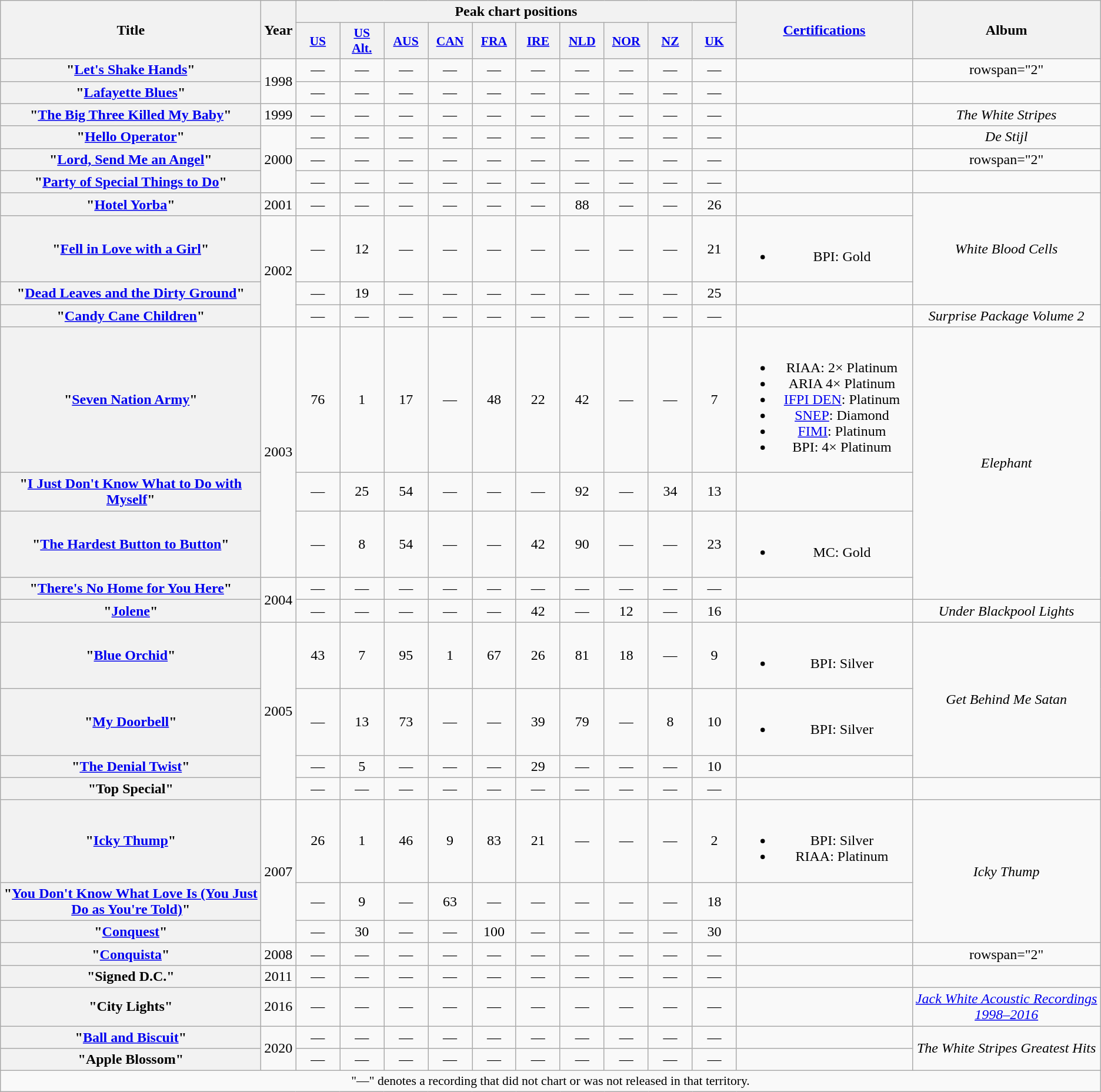<table class="wikitable plainrowheaders" style="text-align:center;" border="1">
<tr>
<th scope="col" rowspan="2" style="width:18em;">Title</th>
<th scope="col" rowspan="2">Year</th>
<th scope="col" colspan="10">Peak chart positions</th>
<th scope="col" rowspan="2" style="width:12em;"><a href='#'>Certifications</a></th>
<th scope="col" rowspan="2">Album</th>
</tr>
<tr>
<th scope="col" style="width:3em;font-size:90%;"><a href='#'>US</a><br></th>
<th scope="col" style="width:3em;font-size:90%;"><a href='#'>US<br>Alt.</a><br></th>
<th scope="col" style="width:3em;font-size:90%;"><a href='#'>AUS</a><br></th>
<th scope="col" style="width:3em;font-size:90%;"><a href='#'>CAN</a><br></th>
<th scope="col" style="width:3em;font-size:90%;"><a href='#'>FRA</a><br></th>
<th scope="col" style="width:3em;font-size:90%;"><a href='#'>IRE</a><br></th>
<th scope="col" style="width:3em;font-size:90%;"><a href='#'>NLD</a><br></th>
<th scope="col" style="width:3em;font-size:90%;"><a href='#'>NOR</a><br></th>
<th scope="col" style="width:3em;font-size:90%;"><a href='#'>NZ</a><br></th>
<th scope="col" style="width:3em;font-size:90%;"><a href='#'>UK</a><br></th>
</tr>
<tr>
<th scope="row">"<a href='#'>Let's Shake Hands</a>"</th>
<td rowspan="2">1998</td>
<td>—</td>
<td>—</td>
<td>—</td>
<td>—</td>
<td>—</td>
<td>—</td>
<td>—</td>
<td>—</td>
<td>—</td>
<td>—</td>
<td></td>
<td>rowspan="2" </td>
</tr>
<tr>
<th scope="row">"<a href='#'>Lafayette Blues</a>"</th>
<td>—</td>
<td>—</td>
<td>—</td>
<td>—</td>
<td>—</td>
<td>—</td>
<td>—</td>
<td>—</td>
<td>—</td>
<td>—</td>
<td></td>
</tr>
<tr>
<th scope="row">"<a href='#'>The Big Three Killed My Baby</a>"</th>
<td>1999</td>
<td>—</td>
<td>—</td>
<td>—</td>
<td>—</td>
<td>—</td>
<td>—</td>
<td>—</td>
<td>—</td>
<td>—</td>
<td>—</td>
<td></td>
<td><em>The White Stripes</em></td>
</tr>
<tr>
<th scope="row">"<a href='#'>Hello Operator</a>"</th>
<td rowspan="3">2000</td>
<td>—</td>
<td>—</td>
<td>—</td>
<td>—</td>
<td>—</td>
<td>—</td>
<td>—</td>
<td>—</td>
<td>—</td>
<td>—</td>
<td></td>
<td><em>De Stijl</em></td>
</tr>
<tr>
<th scope="row">"<a href='#'>Lord, Send Me an Angel</a>"</th>
<td>—</td>
<td>—</td>
<td>—</td>
<td>—</td>
<td>—</td>
<td>—</td>
<td>—</td>
<td>—</td>
<td>—</td>
<td>—</td>
<td></td>
<td>rowspan="2" </td>
</tr>
<tr>
<th scope="row">"<a href='#'>Party of Special Things to Do</a>"</th>
<td>—</td>
<td>—</td>
<td>—</td>
<td>—</td>
<td>—</td>
<td>—</td>
<td>—</td>
<td>—</td>
<td>—</td>
<td>—</td>
<td></td>
</tr>
<tr>
<th scope="row">"<a href='#'>Hotel Yorba</a>"</th>
<td>2001</td>
<td>—</td>
<td>—</td>
<td>—</td>
<td>—</td>
<td>—</td>
<td>—</td>
<td>88</td>
<td>—</td>
<td>—</td>
<td>26</td>
<td></td>
<td rowspan="3"><em>White Blood Cells</em></td>
</tr>
<tr>
<th scope="row">"<a href='#'>Fell in Love with a Girl</a>"</th>
<td rowspan="3">2002</td>
<td>—</td>
<td>12</td>
<td>—</td>
<td>—</td>
<td>—</td>
<td>—</td>
<td>—</td>
<td>—</td>
<td>—</td>
<td>21</td>
<td><br><ul><li>BPI: Gold</li></ul></td>
</tr>
<tr>
<th scope="row">"<a href='#'>Dead Leaves and the Dirty Ground</a>"</th>
<td>—</td>
<td>19</td>
<td>—</td>
<td>—</td>
<td>—</td>
<td>—</td>
<td>—</td>
<td>—</td>
<td>—</td>
<td>25</td>
<td></td>
</tr>
<tr>
<th scope="row">"<a href='#'>Candy Cane Children</a>"</th>
<td>—</td>
<td>—</td>
<td>—</td>
<td>—</td>
<td>—</td>
<td>—</td>
<td>—</td>
<td>—</td>
<td>—</td>
<td>—</td>
<td></td>
<td><em>Surprise Package Volume 2</em></td>
</tr>
<tr>
<th scope="row">"<a href='#'>Seven Nation Army</a>"</th>
<td rowspan="3">2003</td>
<td>76</td>
<td>1</td>
<td>17</td>
<td>—</td>
<td>48</td>
<td>22</td>
<td>42</td>
<td>—</td>
<td>—</td>
<td>7</td>
<td><br><ul><li>RIAA: 2× Platinum</li><li>ARIA 4× Platinum</li><li><a href='#'>IFPI DEN</a>: Platinum</li><li><a href='#'>SNEP</a>: Diamond</li><li><a href='#'>FIMI</a>: Platinum</li><li>BPI: 4× Platinum</li></ul></td>
<td rowspan="4"><em>Elephant</em></td>
</tr>
<tr>
<th scope="row">"<a href='#'>I Just Don't Know What to Do with Myself</a>"</th>
<td>—</td>
<td>25</td>
<td>54</td>
<td>—</td>
<td>—</td>
<td>—</td>
<td>92</td>
<td>—</td>
<td>34</td>
<td>13</td>
<td></td>
</tr>
<tr>
<th scope="row">"<a href='#'>The Hardest Button to Button</a>"</th>
<td>—</td>
<td>8</td>
<td>54</td>
<td>—</td>
<td>—</td>
<td>42</td>
<td>90</td>
<td>—</td>
<td>—</td>
<td>23</td>
<td><br><ul><li>MC: Gold</li></ul></td>
</tr>
<tr>
<th scope="row">"<a href='#'>There's No Home for You Here</a>"</th>
<td rowspan="2">2004</td>
<td>—</td>
<td>—</td>
<td>—</td>
<td>—</td>
<td>—</td>
<td>—</td>
<td>—</td>
<td>—</td>
<td>—</td>
<td>—</td>
<td></td>
</tr>
<tr>
<th scope="row">"<a href='#'>Jolene</a>"</th>
<td>—</td>
<td>—</td>
<td>—</td>
<td>—</td>
<td>—</td>
<td>42</td>
<td>—</td>
<td>12</td>
<td>—</td>
<td>16</td>
<td></td>
<td><em>Under Blackpool Lights</em></td>
</tr>
<tr>
<th scope="row">"<a href='#'>Blue Orchid</a>"</th>
<td rowspan="4">2005</td>
<td>43</td>
<td>7</td>
<td>95</td>
<td>1</td>
<td>67</td>
<td>26</td>
<td>81</td>
<td>18</td>
<td>—</td>
<td>9</td>
<td><br><ul><li>BPI: Silver</li></ul></td>
<td rowspan="3"><em>Get Behind Me Satan</em></td>
</tr>
<tr>
<th scope="row">"<a href='#'>My Doorbell</a>"</th>
<td>—</td>
<td>13</td>
<td>73</td>
<td>—</td>
<td>—</td>
<td>39</td>
<td>79</td>
<td>—</td>
<td>8</td>
<td>10</td>
<td><br><ul><li>BPI: Silver</li></ul></td>
</tr>
<tr>
<th scope="row">"<a href='#'>The Denial Twist</a>"</th>
<td>—</td>
<td>5</td>
<td>—</td>
<td>—</td>
<td>—</td>
<td>29</td>
<td>—</td>
<td>—</td>
<td>—</td>
<td>10</td>
<td></td>
</tr>
<tr>
<th scope="row">"Top Special"</th>
<td>—</td>
<td>—</td>
<td>—</td>
<td>—</td>
<td>—</td>
<td>—</td>
<td>—</td>
<td>—</td>
<td>—</td>
<td>—</td>
<td></td>
<td></td>
</tr>
<tr>
<th scope="row">"<a href='#'>Icky Thump</a>"</th>
<td rowspan="3">2007</td>
<td>26</td>
<td>1</td>
<td>46</td>
<td>9</td>
<td>83</td>
<td>21</td>
<td>—</td>
<td>—</td>
<td>—</td>
<td>2</td>
<td><br><ul><li>BPI: Silver</li><li>RIAA: Platinum</li></ul></td>
<td rowspan="3"><em>Icky Thump</em></td>
</tr>
<tr>
<th scope="row">"<a href='#'>You Don't Know What Love Is (You Just Do as You're Told)</a>"</th>
<td>—</td>
<td>9</td>
<td>—</td>
<td>63</td>
<td>—</td>
<td>—</td>
<td>—</td>
<td>—</td>
<td>—</td>
<td>18</td>
<td></td>
</tr>
<tr>
<th scope="row">"<a href='#'>Conquest</a>"</th>
<td>—</td>
<td>30</td>
<td>—</td>
<td>—</td>
<td>100</td>
<td>—</td>
<td>—</td>
<td>—</td>
<td>—</td>
<td>30</td>
<td></td>
</tr>
<tr>
<th scope="row">"<a href='#'>Conquista</a>"</th>
<td>2008</td>
<td>—</td>
<td>—</td>
<td>—</td>
<td>—</td>
<td>—</td>
<td>—</td>
<td>—</td>
<td>—</td>
<td>—</td>
<td>—</td>
<td></td>
<td>rowspan="2" </td>
</tr>
<tr>
<th scope="row">"Signed D.C."</th>
<td>2011</td>
<td>—</td>
<td>—</td>
<td>—</td>
<td>—</td>
<td>—</td>
<td>—</td>
<td>—</td>
<td>—</td>
<td>—</td>
<td>—</td>
<td></td>
</tr>
<tr>
<th scope="row">"City Lights"</th>
<td>2016</td>
<td>—</td>
<td>—</td>
<td>—</td>
<td>—</td>
<td>—</td>
<td>—</td>
<td>—</td>
<td>—</td>
<td>—</td>
<td>—</td>
<td></td>
<td><em><a href='#'>Jack White Acoustic Recordings 1998–2016</a></em></td>
</tr>
<tr>
<th scope="row">"<a href='#'>Ball and Biscuit</a>"</th>
<td rowspan="2">2020</td>
<td>—</td>
<td>—</td>
<td>—</td>
<td>—</td>
<td>—</td>
<td>—</td>
<td>—</td>
<td>—</td>
<td>—</td>
<td>—</td>
<td></td>
<td rowspan="2"><em>The White Stripes Greatest Hits</em></td>
</tr>
<tr>
<th scope="row">"Apple Blossom"</th>
<td>—</td>
<td>—</td>
<td>—</td>
<td>—</td>
<td>—</td>
<td>—</td>
<td>—</td>
<td>—</td>
<td>—</td>
<td>—</td>
<td></td>
</tr>
<tr>
<td colspan="14" style="font-size:90%">"—" denotes a recording that did not chart or was not released in that territory.</td>
</tr>
</table>
